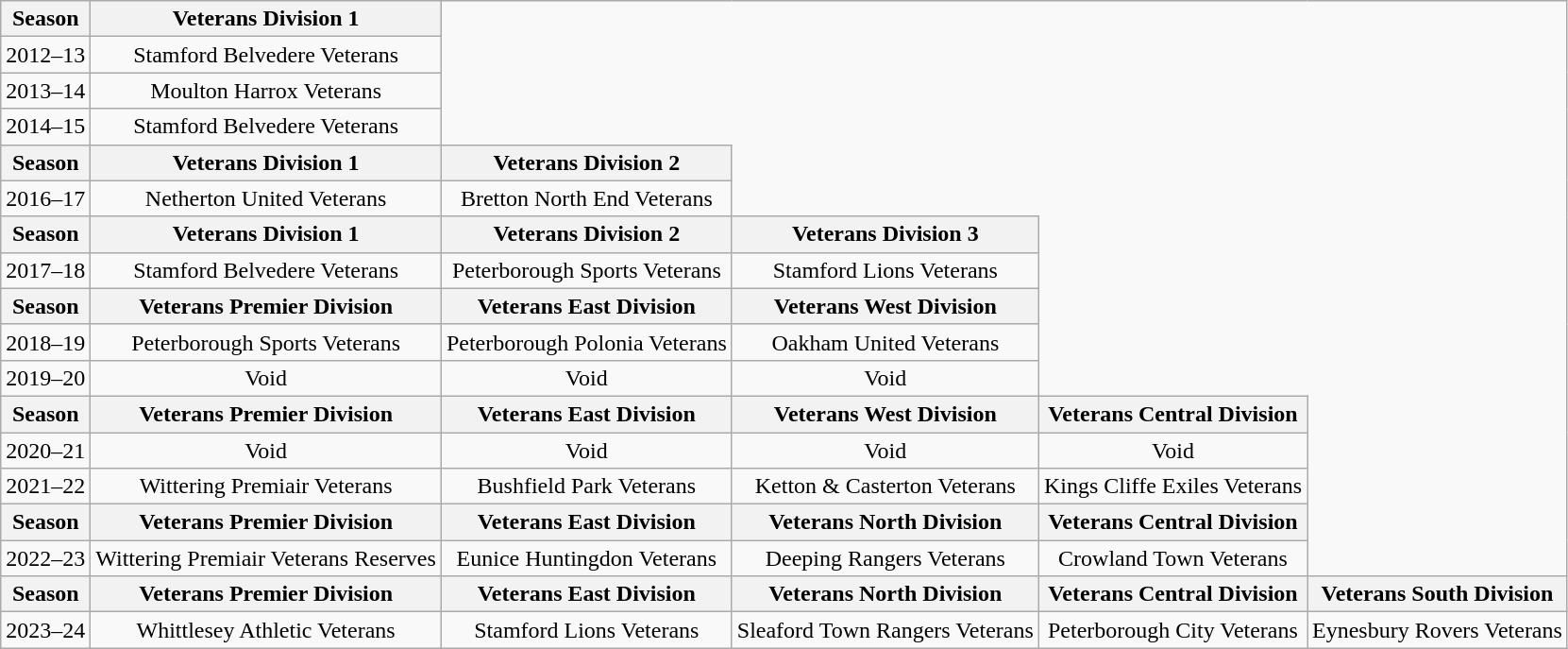<table class=wikitable style=text-align:center>
<tr>
<th>Season</th>
<th>Veterans Division 1</th>
</tr>
<tr>
<td>2012–13</td>
<td>Stamford Belvedere Veterans</td>
</tr>
<tr>
<td>2013–14</td>
<td>Moulton Harrox Veterans</td>
</tr>
<tr>
<td>2014–15</td>
<td>Stamford Belvedere Veterans</td>
</tr>
<tr>
<th>Season</th>
<th>Veterans Division 1</th>
<th>Veterans Division 2</th>
</tr>
<tr>
<td>2016–17</td>
<td>Netherton United Veterans</td>
<td>Bretton North End Veterans</td>
</tr>
<tr>
<th>Season</th>
<th>Veterans Division 1</th>
<th>Veterans Division 2</th>
<th>Veterans Division 3</th>
</tr>
<tr>
<td>2017–18</td>
<td>Stamford Belvedere Veterans</td>
<td>Peterborough Sports Veterans</td>
<td>Stamford Lions Veterans</td>
</tr>
<tr>
<th>Season</th>
<th>Veterans Premier Division</th>
<th>Veterans East Division</th>
<th>Veterans West Division</th>
</tr>
<tr>
<td>2018–19</td>
<td>Peterborough Sports Veterans</td>
<td>Peterborough Polonia Veterans</td>
<td>Oakham United Veterans</td>
</tr>
<tr>
<td>2019–20</td>
<td>Void</td>
<td>Void</td>
<td>Void</td>
</tr>
<tr>
<th>Season</th>
<th>Veterans Premier Division</th>
<th>Veterans East Division</th>
<th>Veterans West Division</th>
<th>Veterans Central Division</th>
</tr>
<tr>
<td>2020–21</td>
<td>Void</td>
<td>Void</td>
<td>Void</td>
<td>Void</td>
</tr>
<tr>
<td>2021–22</td>
<td>Wittering Premiair Veterans</td>
<td>Bushfield Park Veterans</td>
<td>Ketton & Casterton Veterans</td>
<td>Kings Cliffe Exiles Veterans</td>
</tr>
<tr>
<th>Season</th>
<th>Veterans Premier Division</th>
<th>Veterans East Division</th>
<th>Veterans North Division</th>
<th>Veterans Central Division</th>
</tr>
<tr>
<td>2022–23</td>
<td>Wittering Premiair Veterans Reserves</td>
<td>Eunice Huntingdon Veterans</td>
<td>Deeping Rangers Veterans</td>
<td>Crowland Town Veterans</td>
</tr>
<tr>
<th>Season</th>
<th>Veterans Premier Division</th>
<th>Veterans East Division</th>
<th>Veterans North Division</th>
<th>Veterans Central Division</th>
<th>Veterans South Division</th>
</tr>
<tr>
<td>2023–24</td>
<td>Whittlesey Athletic Veterans</td>
<td>Stamford Lions Veterans</td>
<td>Sleaford Town Rangers Veterans</td>
<td>Peterborough City Veterans</td>
<td>Eynesbury Rovers Veterans</td>
</tr>
</table>
